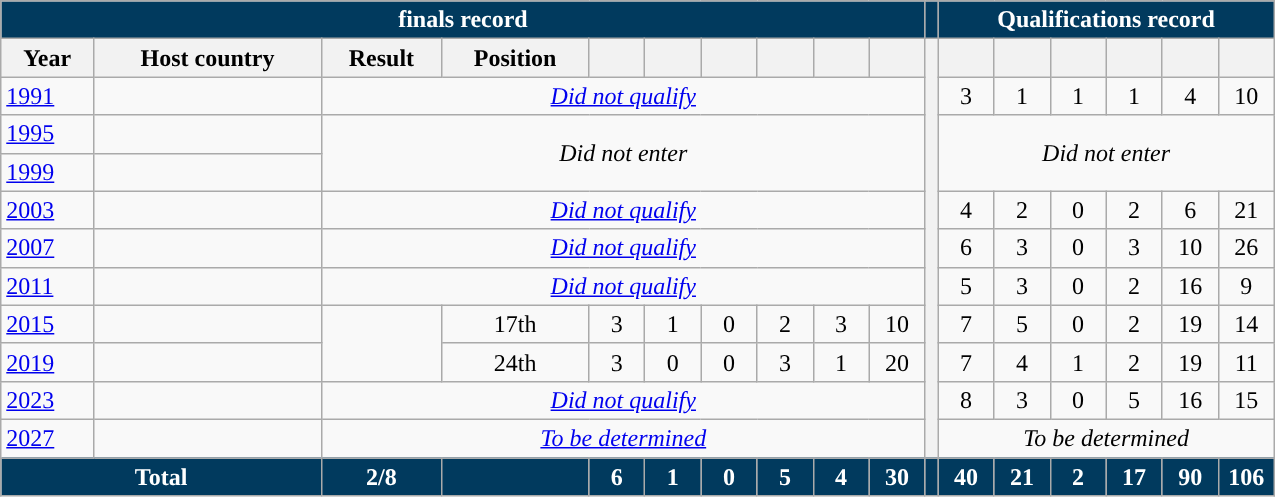<table class="wikitable" style="text-align: center; width: 850px;">
<tr>
<th colspan=10 style="background: #013A5E; color: #FFFFFF;"><a href='#'></a> finals record</th>
<th style="background: #013A5E; color: #FFFFFF;"></th>
<th colspan=6 style="background: #013A5E; color: #FFFFFF;">Qualifications record</th>
</tr>
<tr>
<th>Year</th>
<th>Host country</th>
<th>Result</th>
<th>Position</th>
<th width=30></th>
<th width=30></th>
<th width=30></th>
<th width=30></th>
<th width=30></th>
<th width=30></th>
<th style="width:1%;" rowspan="11"></th>
<th width=30></th>
<th width=30></th>
<th width=30></th>
<th width=30></th>
<th width=30></th>
<th width=30></th>
</tr>
<tr>
<td style="text-align: left;"><a href='#'>1991</a></td>
<td style="text-align: left;"></td>
<td rowspan="1" colspan="8"><em><a href='#'>Did not qualify</a></em></td>
<td>3</td>
<td>1</td>
<td>1</td>
<td>1</td>
<td>4</td>
<td>10</td>
</tr>
<tr>
<td style="text-align: left;"><a href='#'>1995</a></td>
<td style="text-align: left;"></td>
<td rowspan="2" colspan="8"><em>Did not enter</em></td>
<td rowspan="2" colspan="6"><em>Did not enter</em></td>
</tr>
<tr>
<td style="text-align: left;"><a href='#'>1999</a></td>
<td style="text-align: left;"></td>
</tr>
<tr>
<td style="text-align: left;"><a href='#'>2003</a></td>
<td style="text-align: left;"></td>
<td rowspan="1" colspan="8"><em><a href='#'>Did not qualify</a></em></td>
<td>4</td>
<td>2</td>
<td>0</td>
<td>2</td>
<td>6</td>
<td>21</td>
</tr>
<tr>
<td style="text-align: left;"><a href='#'>2007</a></td>
<td style="text-align: left;"></td>
<td rowspan="1" colspan="8"><em><a href='#'>Did not qualify</a></em></td>
<td>6</td>
<td>3</td>
<td>0</td>
<td>3</td>
<td>10</td>
<td>26</td>
</tr>
<tr>
<td style="text-align: left;"><a href='#'>2011</a></td>
<td style="text-align: left;"></td>
<td rowspan="1" colspan="8"><em><a href='#'>Did not qualify</a></em></td>
<td>5</td>
<td>3</td>
<td>0</td>
<td>2</td>
<td>16</td>
<td>9</td>
</tr>
<tr>
<td style="text-align: left;"><a href='#'>2015</a></td>
<td style="text-align: left;"></td>
<td rowspan=2></td>
<td>17th</td>
<td>3</td>
<td>1</td>
<td>0</td>
<td>2</td>
<td>3</td>
<td>10</td>
<td>7</td>
<td>5</td>
<td>0</td>
<td>2</td>
<td>19</td>
<td>14</td>
</tr>
<tr>
<td style="text-align: left;"><a href='#'>2019</a></td>
<td style="text-align: left;"></td>
<td>24th</td>
<td>3</td>
<td>0</td>
<td>0</td>
<td>3</td>
<td>1</td>
<td>20</td>
<td>7</td>
<td>4</td>
<td>1</td>
<td>2</td>
<td>19</td>
<td>11</td>
</tr>
<tr>
<td style="text-align: left;"><a href='#'>2023</a></td>
<td style="text-align: left;"><br></td>
<td rowspan="1" colspan="8"><em><a href='#'>Did not qualify</a></em></td>
<td>8</td>
<td>3</td>
<td>0</td>
<td>5</td>
<td>16</td>
<td>15</td>
</tr>
<tr>
<td style="text-align: left;"><a href='#'>2027</a></td>
<td style="text-align: left;"></td>
<td rowspan="1" colspan="8"><em><a href='#'>To be determined</a></em></td>
<td rowspan="1" colspan="6"><em>To be determined</em></td>
</tr>
<tr>
<td colspan=2 style="background: #013A5E; color: #FFFFFF;"><strong>Total</strong></td>
<td style="background: #013A5E; color: #FFFFFF;"><strong>2/8</strong></td>
<td style="background: #013A5E; color: #FFFFFF;"><strong></strong></td>
<td style="background: #013A5E; color: #FFFFFF;"><strong>6</strong></td>
<td style="background: #013A5E; color: #FFFFFF;"><strong>1</strong></td>
<td style="background: #013A5E; color: #FFFFFF;"><strong>0</strong></td>
<td style="background: #013A5E; color: #FFFFFF;"><strong>5</strong></td>
<td style="background: #013A5E; color: #FFFFFF;"><strong>4</strong></td>
<td style="background: #013A5E; color: #FFFFFF;"><strong>30</strong></td>
<td style="background: #013A5E; color: #FFFFFF;"></td>
<td style="background: #013A5E; color: #FFFFFF;"><strong>40</strong></td>
<td style="background: #013A5E; color: #FFFFFF;"><strong>21</strong></td>
<td style="background: #013A5E; color: #FFFFFF;"><strong>2</strong></td>
<td style="background: #013A5E; color: #FFFFFF;"><strong>17</strong></td>
<td style="background: #013A5E; color: #FFFFFF;"><strong>90</strong></td>
<td style="background: #013A5E; color: #FFFFFF;"><strong>106</strong></td>
</tr>
</table>
